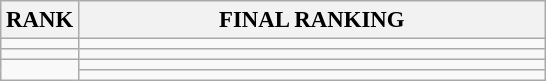<table class="wikitable" style="font-size:95%;">
<tr>
<th>RANK</th>
<th align="left" style="width: 20em">FINAL RANKING</th>
</tr>
<tr>
<td align="center"></td>
<td></td>
</tr>
<tr>
<td align="center"></td>
<td></td>
</tr>
<tr>
<td rowspan=2 align="center"></td>
<td></td>
</tr>
<tr>
<td></td>
</tr>
</table>
